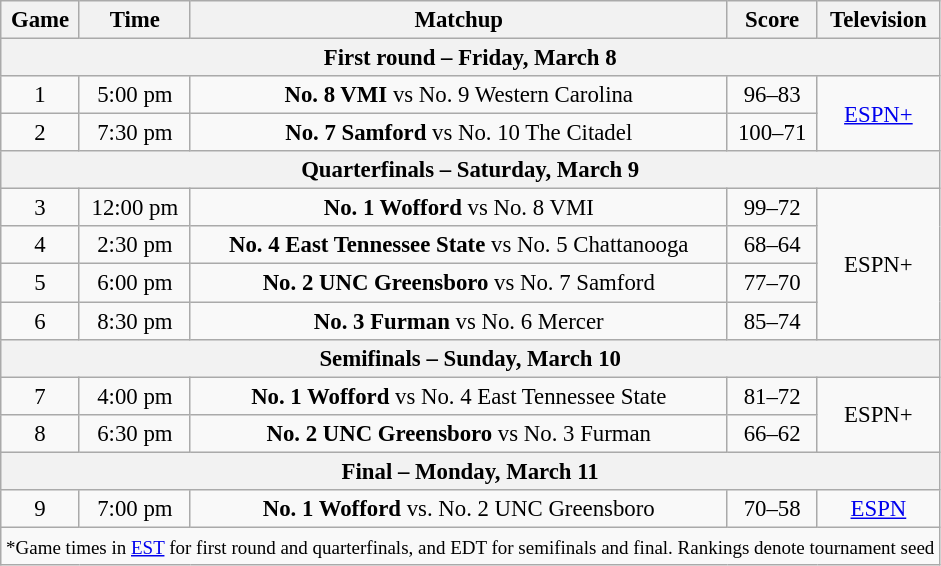<table class="wikitable" style="font-size: 95%;text-align:center">
<tr>
<th>Game</th>
<th>Time</th>
<th>Matchup</th>
<th>Score</th>
<th>Television</th>
</tr>
<tr>
<th colspan=5>First round – Friday, March 8</th>
</tr>
<tr>
<td>1</td>
<td>5:00 pm</td>
<td><strong>No. 8 VMI</strong> vs No. 9 Western Carolina</td>
<td>96–83</td>
<td rowspan=2><a href='#'>ESPN+</a></td>
</tr>
<tr>
<td>2</td>
<td>7:30 pm</td>
<td><strong>No. 7 Samford</strong> vs No. 10 The Citadel</td>
<td>100–71</td>
</tr>
<tr>
<th colspan=5>Quarterfinals – Saturday, March 9</th>
</tr>
<tr>
<td>3</td>
<td>12:00 pm</td>
<td><strong>No. 1 Wofford</strong> vs No. 8 VMI</td>
<td>99–72</td>
<td rowspan=4>ESPN+</td>
</tr>
<tr>
<td>4</td>
<td>2:30 pm</td>
<td><strong>No. 4 East Tennessee State</strong> vs No. 5 Chattanooga</td>
<td>68–64</td>
</tr>
<tr>
<td>5</td>
<td>6:00 pm</td>
<td><strong>No. 2 UNC Greensboro</strong> vs No. 7 Samford</td>
<td>77–70</td>
</tr>
<tr>
<td>6</td>
<td>8:30 pm</td>
<td><strong>No. 3 Furman</strong> vs No. 6 Mercer</td>
<td>85–74</td>
</tr>
<tr>
<th colspan=5>Semifinals – Sunday, March 10</th>
</tr>
<tr>
<td>7</td>
<td>4:00 pm</td>
<td><strong>No. 1 Wofford</strong> vs No. 4 East Tennessee State</td>
<td>81–72</td>
<td rowspan=2>ESPN+</td>
</tr>
<tr>
<td>8</td>
<td>6:30 pm</td>
<td><strong>No. 2 UNC Greensboro</strong> vs No. 3 Furman</td>
<td>66–62</td>
</tr>
<tr>
<th colspan=5>Final – Monday, March 11</th>
</tr>
<tr>
<td>9</td>
<td>7:00 pm</td>
<td><strong>No. 1 Wofford</strong> vs. No. 2 UNC Greensboro</td>
<td>70–58</td>
<td><a href='#'>ESPN</a></td>
</tr>
<tr>
<td colspan=5><small>*Game times in <a href='#'>EST</a> for first round and quarterfinals, and EDT for semifinals and final. Rankings denote tournament seed</small></td>
</tr>
</table>
